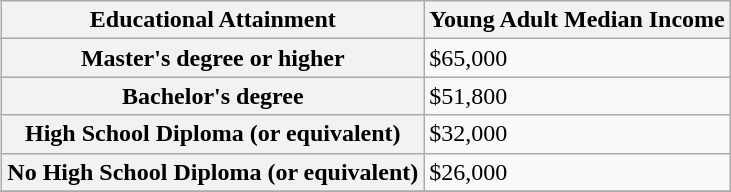<table class="wikitable" style="float: right;">
<tr>
<th scope="col">Educational Attainment</th>
<th scope="col">Young Adult Median Income</th>
</tr>
<tr>
<th scope="row">Master's degree or higher</th>
<td>$65,000</td>
</tr>
<tr>
<th scope="row">Bachelor's degree</th>
<td>$51,800</td>
</tr>
<tr>
<th scope="row">High School Diploma (or equivalent)</th>
<td>$32,000</td>
</tr>
<tr>
<th scope="row">No High School Diploma (or equivalent)</th>
<td>$26,000</td>
</tr>
<tr>
</tr>
</table>
